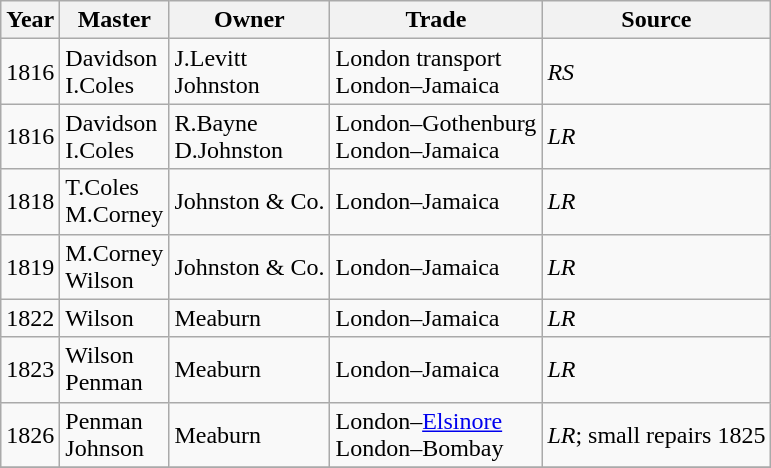<table class=" wikitable">
<tr>
<th>Year</th>
<th>Master</th>
<th>Owner</th>
<th>Trade</th>
<th>Source</th>
</tr>
<tr>
<td>1816</td>
<td>Davidson<br>I.Coles</td>
<td>J.Levitt<br>Johnston</td>
<td>London transport<br>London–Jamaica</td>
<td><em>RS</em></td>
</tr>
<tr>
<td>1816</td>
<td>Davidson<br>I.Coles</td>
<td>R.Bayne<br>D.Johnston</td>
<td>London–Gothenburg<br>London–Jamaica</td>
<td><em>LR</em></td>
</tr>
<tr>
<td>1818</td>
<td>T.Coles<br>M.Corney</td>
<td>Johnston & Co.</td>
<td>London–Jamaica</td>
<td><em>LR</em></td>
</tr>
<tr>
<td>1819</td>
<td>M.Corney<br>Wilson</td>
<td>Johnston & Co.</td>
<td>London–Jamaica</td>
<td><em>LR</em></td>
</tr>
<tr>
<td>1822</td>
<td>Wilson</td>
<td>Meaburn</td>
<td>London–Jamaica</td>
<td><em>LR</em></td>
</tr>
<tr>
<td>1823</td>
<td>Wilson<br>Penman</td>
<td>Meaburn</td>
<td>London–Jamaica</td>
<td><em>LR</em></td>
</tr>
<tr>
<td>1826</td>
<td>Penman<br>Johnson</td>
<td>Meaburn</td>
<td>London–<a href='#'>Elsinore</a><br>London–Bombay</td>
<td><em>LR</em>; small repairs 1825</td>
</tr>
<tr>
</tr>
</table>
